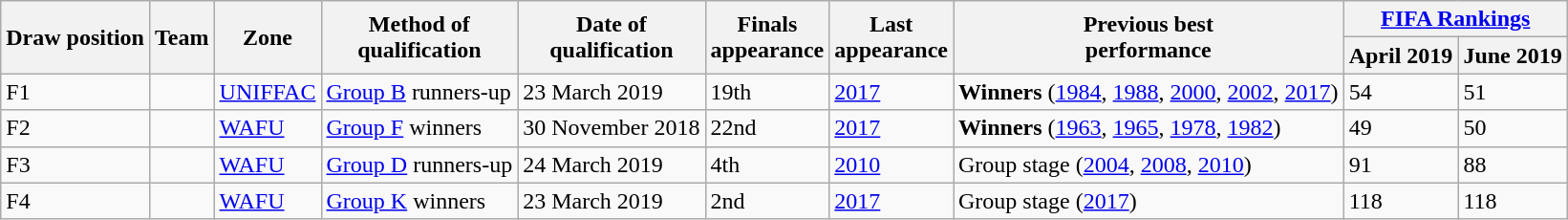<table class="wikitable sortable">
<tr>
<th rowspan=2>Draw position</th>
<th rowspan=2>Team</th>
<th rowspan=2>Zone</th>
<th rowspan=2>Method of<br>qualification</th>
<th rowspan=2>Date of<br>qualification</th>
<th rowspan=2>Finals<br>appearance</th>
<th rowspan=2>Last<br>appearance</th>
<th rowspan=2>Previous best<br>performance</th>
<th colspan=2><a href='#'>FIFA Rankings</a></th>
</tr>
<tr>
<th>April 2019</th>
<th>June 2019</th>
</tr>
<tr>
<td>F1</td>
<td style=white-space:nowrap></td>
<td><a href='#'>UNIFFAC</a></td>
<td data-sort-value="B2"><a href='#'>Group B</a> runners-up</td>
<td data-sort-value="17">23 March 2019</td>
<td>19th</td>
<td><a href='#'>2017</a></td>
<td data-sort-value="1.1"><strong>Winners</strong> (<a href='#'>1984</a>, <a href='#'>1988</a>, <a href='#'>2000</a>, <a href='#'>2002</a>, <a href='#'>2017</a>)</td>
<td>54</td>
<td>51</td>
</tr>
<tr>
<td>F2</td>
<td style=white-space:nowrap></td>
<td><a href='#'>WAFU</a></td>
<td data-sort-value="F1"><a href='#'>Group F</a> winners</td>
<td data-sort-value="14">30 November 2018</td>
<td>22nd</td>
<td><a href='#'>2017</a></td>
<td data-sort-value="1.2"><strong>Winners</strong> (<a href='#'>1963</a>, <a href='#'>1965</a>, <a href='#'>1978</a>, <a href='#'>1982</a>)</td>
<td>49</td>
<td>50</td>
</tr>
<tr>
<td>F3</td>
<td style=white-space:nowrap></td>
<td><a href='#'>WAFU</a></td>
<td data-sort-value="D2"><a href='#'>Group D</a> runners-up</td>
<td data-sort-value="22">24 March 2019</td>
<td>4th</td>
<td><a href='#'>2010</a></td>
<td data-sort-value="9.1">Group stage (<a href='#'>2004</a>, <a href='#'>2008</a>, <a href='#'>2010</a>)</td>
<td>91</td>
<td>88</td>
</tr>
<tr>
<td>F4</td>
<td style=white-space:nowrap></td>
<td><a href='#'>WAFU</a></td>
<td data-sort-value="K1"><a href='#'>Group K</a> winners</td>
<td data-sort-value="18">23 March 2019</td>
<td>2nd</td>
<td><a href='#'>2017</a></td>
<td data-sort-value="9.2">Group stage (<a href='#'>2017</a>)</td>
<td>118</td>
<td>118</td>
</tr>
</table>
